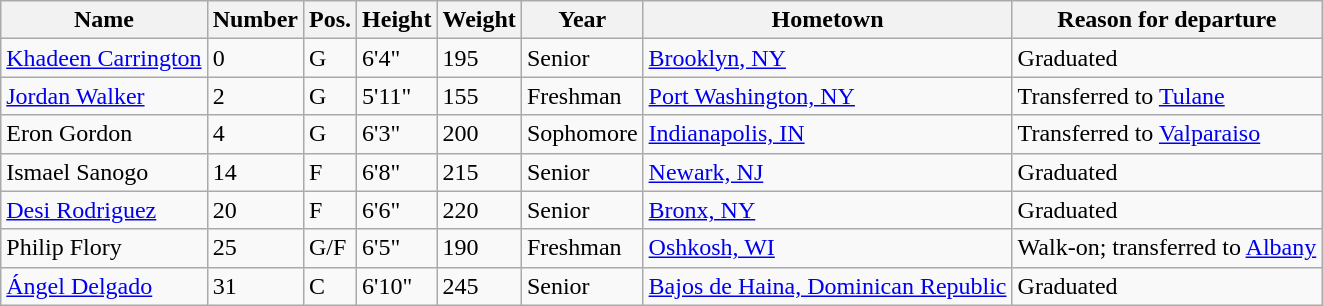<table class="wikitable sortable" border="1">
<tr>
<th>Name</th>
<th>Number</th>
<th>Pos.</th>
<th>Height</th>
<th>Weight</th>
<th>Year</th>
<th>Hometown</th>
<th class="unsortable">Reason for departure</th>
</tr>
<tr>
<td><a href='#'>Khadeen Carrington</a></td>
<td>0</td>
<td>G</td>
<td>6'4"</td>
<td>195</td>
<td>Senior</td>
<td><a href='#'>Brooklyn, NY</a></td>
<td>Graduated</td>
</tr>
<tr>
<td><a href='#'>Jordan Walker</a></td>
<td>2</td>
<td>G</td>
<td>5'11"</td>
<td>155</td>
<td>Freshman</td>
<td><a href='#'>Port Washington, NY</a></td>
<td>Transferred to <a href='#'>Tulane</a></td>
</tr>
<tr>
<td>Eron Gordon</td>
<td>4</td>
<td>G</td>
<td>6'3"</td>
<td>200</td>
<td>Sophomore</td>
<td><a href='#'>Indianapolis, IN</a></td>
<td>Transferred to <a href='#'>Valparaiso</a></td>
</tr>
<tr>
<td>Ismael Sanogo</td>
<td>14</td>
<td>F</td>
<td>6'8"</td>
<td>215</td>
<td>Senior</td>
<td><a href='#'>Newark, NJ</a></td>
<td>Graduated</td>
</tr>
<tr>
<td><a href='#'>Desi Rodriguez</a></td>
<td>20</td>
<td>F</td>
<td>6'6"</td>
<td>220</td>
<td>Senior</td>
<td><a href='#'>Bronx, NY</a></td>
<td>Graduated</td>
</tr>
<tr>
<td>Philip Flory</td>
<td>25</td>
<td>G/F</td>
<td>6'5"</td>
<td>190</td>
<td>Freshman</td>
<td><a href='#'>Oshkosh, WI</a></td>
<td>Walk-on; transferred to <a href='#'>Albany</a></td>
</tr>
<tr>
<td><a href='#'>Ángel Delgado</a></td>
<td>31</td>
<td>C</td>
<td>6'10"</td>
<td>245</td>
<td>Senior</td>
<td><a href='#'>Bajos de Haina, Dominican Republic</a></td>
<td>Graduated</td>
</tr>
</table>
